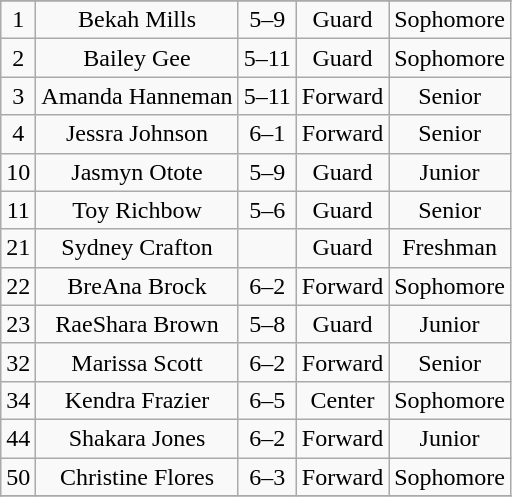<table class="wikitable" style="text-align:center">
<tr>
</tr>
<tr>
<td>1</td>
<td>Bekah Mills</td>
<td>5–9</td>
<td>Guard</td>
<td>Sophomore</td>
</tr>
<tr>
<td>2</td>
<td>Bailey Gee</td>
<td>5–11</td>
<td>Guard</td>
<td>Sophomore</td>
</tr>
<tr>
<td>3</td>
<td>Amanda Hanneman</td>
<td>5–11</td>
<td>Forward</td>
<td>Senior</td>
</tr>
<tr>
<td>4</td>
<td>Jessra Johnson</td>
<td>6–1</td>
<td>Forward</td>
<td>Senior</td>
</tr>
<tr>
<td>10</td>
<td>Jasmyn Otote</td>
<td>5–9</td>
<td>Guard</td>
<td>Junior</td>
</tr>
<tr>
<td>11</td>
<td>Toy Richbow</td>
<td>5–6</td>
<td>Guard</td>
<td>Senior</td>
</tr>
<tr>
<td>21</td>
<td>Sydney Crafton</td>
<td></td>
<td>Guard</td>
<td>Freshman</td>
</tr>
<tr>
<td>22</td>
<td>BreAna Brock</td>
<td>6–2</td>
<td>Forward</td>
<td>Sophomore</td>
</tr>
<tr>
<td>23</td>
<td>RaeShara Brown</td>
<td>5–8</td>
<td>Guard</td>
<td>Junior</td>
</tr>
<tr>
<td>32</td>
<td>Marissa Scott</td>
<td>6–2</td>
<td>Forward</td>
<td>Senior</td>
</tr>
<tr>
<td>34</td>
<td>Kendra Frazier</td>
<td>6–5</td>
<td>Center</td>
<td>Sophomore</td>
</tr>
<tr>
<td>44</td>
<td>Shakara Jones</td>
<td>6–2</td>
<td>Forward</td>
<td>Junior</td>
</tr>
<tr>
<td>50</td>
<td>Christine Flores</td>
<td>6–3</td>
<td>Forward</td>
<td>Sophomore</td>
</tr>
<tr>
</tr>
</table>
